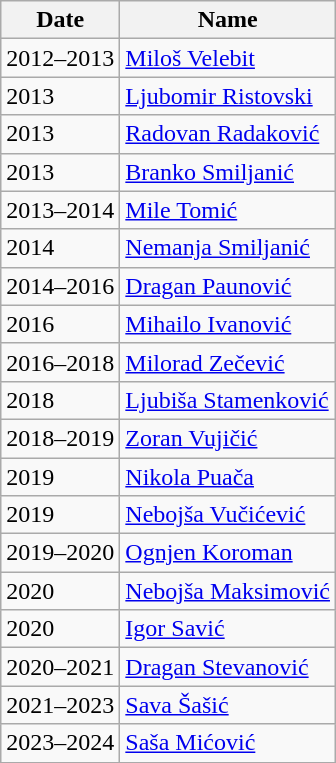<table class="wikitable">
<tr>
<th>Date</th>
<th>Name</th>
</tr>
<tr>
<td>2012–2013</td>
<td> <a href='#'>Miloš Velebit</a></td>
</tr>
<tr>
<td>2013</td>
<td> <a href='#'>Ljubomir Ristovski</a></td>
</tr>
<tr>
<td>2013</td>
<td> <a href='#'>Radovan Radaković</a></td>
</tr>
<tr>
<td>2013</td>
<td> <a href='#'>Branko Smiljanić</a></td>
</tr>
<tr>
<td>2013–2014</td>
<td> <a href='#'>Mile Tomić</a></td>
</tr>
<tr>
<td>2014</td>
<td> <a href='#'>Nemanja Smiljanić</a></td>
</tr>
<tr>
<td>2014–2016</td>
<td> <a href='#'>Dragan Paunović</a></td>
</tr>
<tr>
<td>2016</td>
<td> <a href='#'>Mihailo Ivanović</a></td>
</tr>
<tr>
<td>2016–2018</td>
<td> <a href='#'>Milorad Zečević</a></td>
</tr>
<tr>
<td>2018</td>
<td> <a href='#'>Ljubiša Stamenković</a></td>
</tr>
<tr>
<td>2018–2019</td>
<td> <a href='#'>Zoran Vujičić</a></td>
</tr>
<tr>
<td>2019</td>
<td> <a href='#'>Nikola Puača</a></td>
</tr>
<tr>
<td>2019</td>
<td> <a href='#'>Nebojša Vučićević</a></td>
</tr>
<tr>
<td>2019–2020</td>
<td> <a href='#'>Ognjen Koroman</a></td>
</tr>
<tr>
<td>2020</td>
<td> <a href='#'>Nebojša Maksimović</a></td>
</tr>
<tr>
<td>2020</td>
<td> <a href='#'>Igor Savić</a></td>
</tr>
<tr>
<td>2020–2021</td>
<td> <a href='#'>Dragan Stevanović</a></td>
</tr>
<tr>
<td>2021–2023</td>
<td> <a href='#'>Sava Šašić</a></td>
</tr>
<tr>
<td>2023–2024</td>
<td> <a href='#'>Saša Mićović</a></td>
</tr>
</table>
